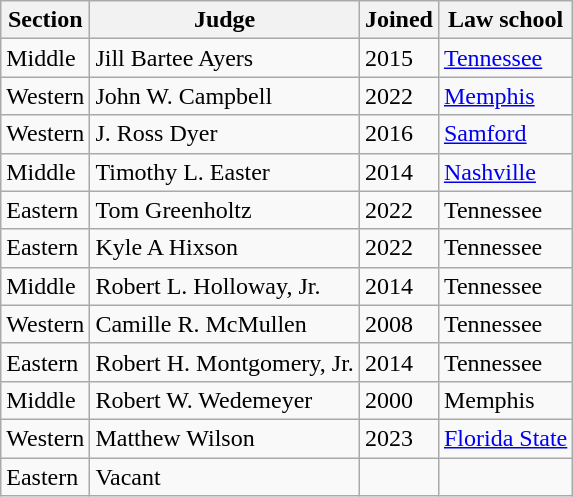<table class="sortable wikitable">
<tr>
<th>Section</th>
<th>Judge</th>
<th>Joined</th>
<th>Law school</th>
</tr>
<tr>
<td>Middle</td>
<td>Jill Bartee Ayers</td>
<td>2015</td>
<td><a href='#'>Tennessee</a></td>
</tr>
<tr>
<td>Western</td>
<td>John W. Campbell</td>
<td>2022</td>
<td><a href='#'>Memphis</a></td>
</tr>
<tr>
<td>Western</td>
<td>J. Ross Dyer</td>
<td>2016</td>
<td><a href='#'>Samford</a></td>
</tr>
<tr>
<td>Middle</td>
<td>Timothy L. Easter</td>
<td>2014</td>
<td><a href='#'>Nashville</a></td>
</tr>
<tr>
<td>Eastern</td>
<td>Tom Greenholtz</td>
<td>2022</td>
<td>Tennessee</td>
</tr>
<tr>
<td>Eastern</td>
<td>Kyle A Hixson</td>
<td>2022</td>
<td>Tennessee</td>
</tr>
<tr>
<td>Middle</td>
<td>Robert L. Holloway, Jr.</td>
<td>2014</td>
<td>Tennessee</td>
</tr>
<tr>
<td>Western</td>
<td>Camille R. McMullen</td>
<td>2008</td>
<td>Tennessee</td>
</tr>
<tr>
<td>Eastern</td>
<td>Robert H. Montgomery, Jr.</td>
<td>2014</td>
<td>Tennessee</td>
</tr>
<tr>
<td>Middle</td>
<td>Robert W. Wedemeyer</td>
<td>2000</td>
<td>Memphis</td>
</tr>
<tr>
<td>Western</td>
<td>Matthew Wilson</td>
<td>2023</td>
<td><a href='#'>Florida State</a></td>
</tr>
<tr>
<td>Eastern</td>
<td>Vacant</td>
<td></td>
<td></td>
</tr>
</table>
